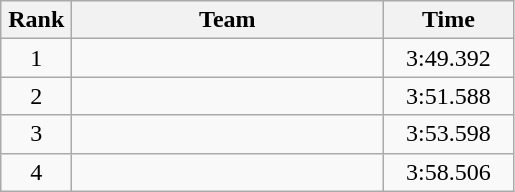<table class=wikitable style="text-align:center">
<tr>
<th width=40>Rank</th>
<th width=200>Team</th>
<th width=80>Time</th>
</tr>
<tr>
<td>1</td>
<td align=left></td>
<td>3:49.392</td>
</tr>
<tr>
<td>2</td>
<td align=left></td>
<td>3:51.588</td>
</tr>
<tr>
<td>3</td>
<td align=left></td>
<td>3:53.598</td>
</tr>
<tr>
<td>4</td>
<td align=left></td>
<td>3:58.506</td>
</tr>
</table>
